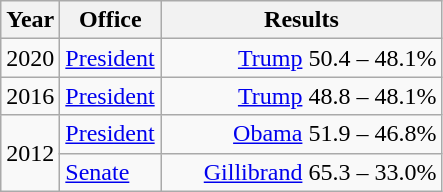<table class=wikitable>
<tr>
<th width="30">Year</th>
<th width="60">Office</th>
<th width="180">Results</th>
</tr>
<tr>
<td>2020</td>
<td><a href='#'>President</a></td>
<td align="right" ><a href='#'>Trump</a> 50.4 – 48.1%</td>
</tr>
<tr>
<td>2016</td>
<td><a href='#'>President</a></td>
<td align="right" ><a href='#'>Trump</a> 48.8 – 48.1%</td>
</tr>
<tr>
<td rowspan="2">2012</td>
<td><a href='#'>President</a></td>
<td align="right" ><a href='#'>Obama</a> 51.9 – 46.8%</td>
</tr>
<tr>
<td><a href='#'>Senate</a></td>
<td align="right" ><a href='#'>Gillibrand</a> 65.3 – 33.0%</td>
</tr>
</table>
